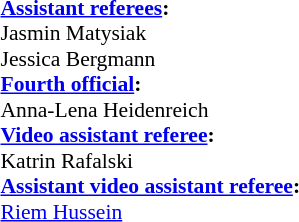<table style="width:100%; font-size:90%;">
<tr>
<td style="width:40%; vertical-align:top;"><br><strong><a href='#'>Assistant referees</a>:</strong>
<br>Jasmin Matysiak
<br>Jessica Bergmann
<br><strong><a href='#'>Fourth official</a>:</strong>
<br>Anna-Lena Heidenreich
<br><strong><a href='#'>Video assistant referee</a>:</strong>
<br>Katrin Rafalski
<br><strong><a href='#'>Assistant video assistant referee</a>:</strong>
<br><a href='#'>Riem Hussein</a></td>
<td style="width:60%; vertical-align:top;"><br></td>
</tr>
</table>
